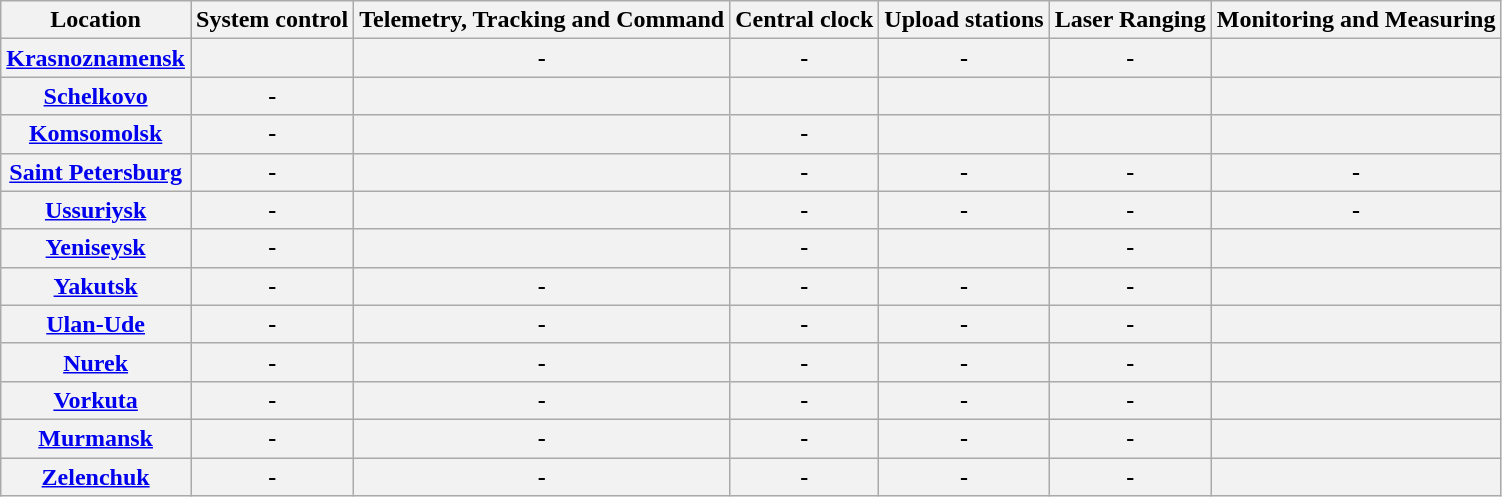<table class="wikitable plainrowheaders">
<tr>
<th scope="col">Location</th>
<th scope="col">System control</th>
<th scope="col">Telemetry, Tracking and Command</th>
<th scope="col">Central clock</th>
<th scope="col">Upload stations</th>
<th scope="col">Laser Ranging</th>
<th scope="col">Monitoring and Measuring</th>
</tr>
<tr>
<th scope="row"><a href='#'>Krasnoznamensk</a></th>
<th></th>
<th>-</th>
<th>-</th>
<th>-</th>
<th>-</th>
<th></th>
</tr>
<tr>
<th scope="row"><a href='#'>Schelkovo</a></th>
<th>-</th>
<th></th>
<th></th>
<th></th>
<th></th>
<th></th>
</tr>
<tr>
<th scope="row"><a href='#'>Komsomolsk</a></th>
<th>-</th>
<th></th>
<th>-</th>
<th></th>
<th></th>
<th></th>
</tr>
<tr>
<th scope="row"><a href='#'>Saint Petersburg</a></th>
<th>-</th>
<th></th>
<th>-</th>
<th>-</th>
<th>-</th>
<th>-</th>
</tr>
<tr>
<th scope="row"><a href='#'>Ussuriysk</a></th>
<th>-</th>
<th></th>
<th>-</th>
<th>-</th>
<th>-</th>
<th>-</th>
</tr>
<tr>
<th scope="row"><a href='#'>Yeniseysk</a></th>
<th>-</th>
<th></th>
<th>-</th>
<th></th>
<th>-</th>
<th></th>
</tr>
<tr>
<th scope="row"><a href='#'>Yakutsk</a></th>
<th>-</th>
<th>-</th>
<th>-</th>
<th>-</th>
<th>-</th>
<th></th>
</tr>
<tr>
<th scope="row"><a href='#'>Ulan-Ude</a></th>
<th>-</th>
<th>-</th>
<th>-</th>
<th>-</th>
<th>-</th>
<th></th>
</tr>
<tr>
<th scope="row"><a href='#'>Nurek</a></th>
<th>-</th>
<th>-</th>
<th>-</th>
<th>-</th>
<th>-</th>
<th></th>
</tr>
<tr>
<th scope="row"><a href='#'>Vorkuta</a></th>
<th>-</th>
<th>-</th>
<th>-</th>
<th>-</th>
<th>-</th>
<th></th>
</tr>
<tr>
<th scope="row"><a href='#'>Murmansk</a></th>
<th>-</th>
<th>-</th>
<th>-</th>
<th>-</th>
<th>-</th>
<th></th>
</tr>
<tr>
<th scope="row"><a href='#'>Zelenchuk</a></th>
<th>-</th>
<th>-</th>
<th>-</th>
<th>-</th>
<th>-</th>
<th></th>
</tr>
</table>
